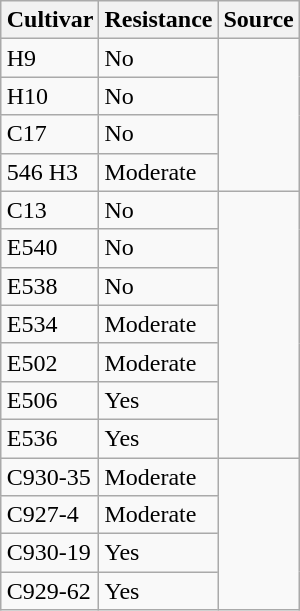<table style="float: right; margin-left: 1em;" class="wikitable">
<tr>
<th>Cultivar</th>
<th>Resistance</th>
<th>Source</th>
</tr>
<tr>
<td>H9</td>
<td>No</td>
<td rowspan="4"></td>
</tr>
<tr>
<td>H10</td>
<td>No</td>
</tr>
<tr>
<td>C17</td>
<td>No</td>
</tr>
<tr>
<td>546 H3</td>
<td>Moderate</td>
</tr>
<tr>
<td>C13</td>
<td>No</td>
<td rowspan="7"></td>
</tr>
<tr>
<td>E540</td>
<td>No</td>
</tr>
<tr>
<td>E538</td>
<td>No</td>
</tr>
<tr>
<td>E534</td>
<td>Moderate</td>
</tr>
<tr>
<td>E502</td>
<td>Moderate</td>
</tr>
<tr>
<td>E506</td>
<td>Yes</td>
</tr>
<tr>
<td>E536</td>
<td>Yes</td>
</tr>
<tr>
<td>C930-35</td>
<td>Moderate</td>
<td rowspan="4"></td>
</tr>
<tr>
<td>C927-4</td>
<td>Moderate</td>
</tr>
<tr>
<td>C930-19</td>
<td>Yes</td>
</tr>
<tr>
<td>C929-62</td>
<td>Yes</td>
</tr>
</table>
